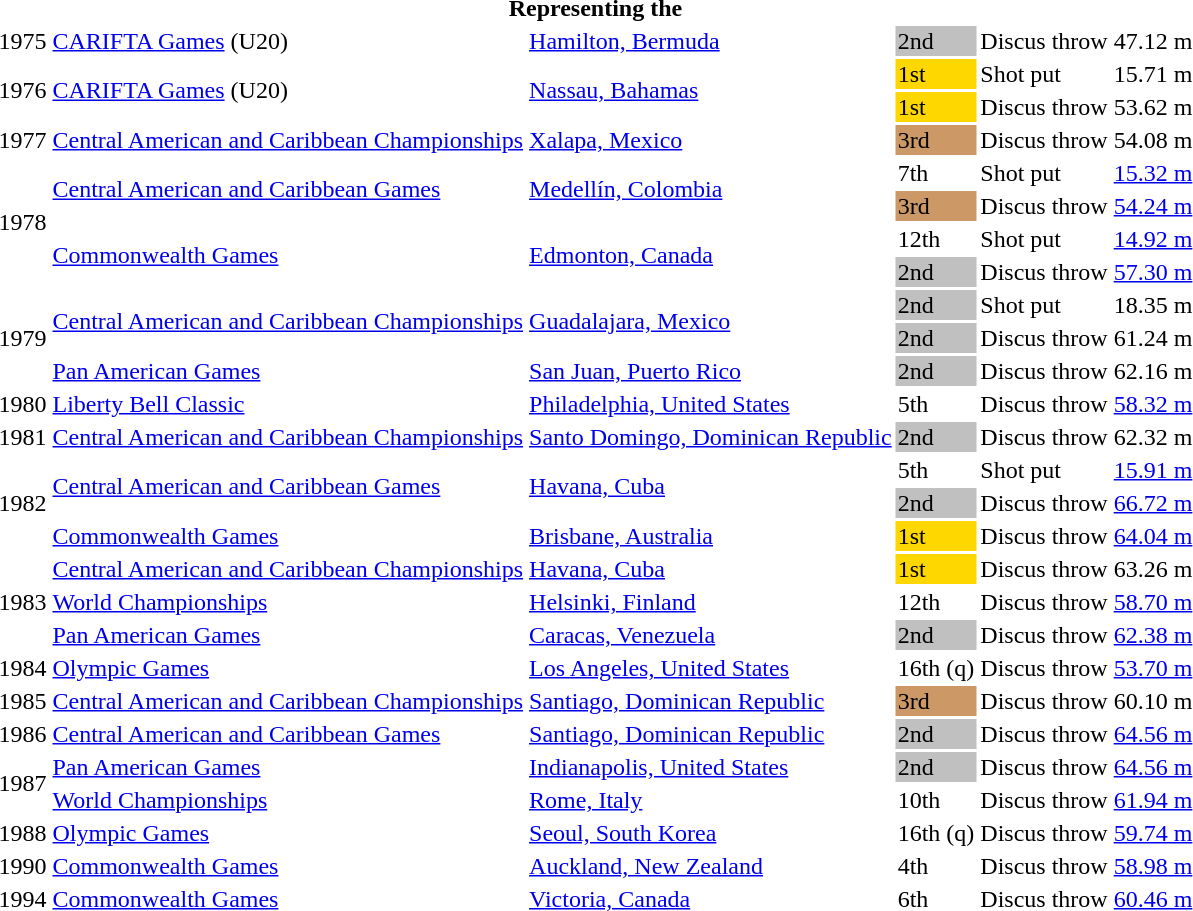<table>
<tr>
<th colspan="6">Representing the </th>
</tr>
<tr>
<td>1975</td>
<td><a href='#'>CARIFTA Games</a> (U20)</td>
<td><a href='#'>Hamilton, Bermuda</a></td>
<td bgcolor=silver>2nd</td>
<td>Discus throw</td>
<td>47.12 m</td>
</tr>
<tr>
<td rowspan=2>1976</td>
<td rowspan=2><a href='#'>CARIFTA Games</a> (U20)</td>
<td rowspan=2><a href='#'>Nassau, Bahamas</a></td>
<td bgcolor=gold>1st</td>
<td>Shot put</td>
<td>15.71 m</td>
</tr>
<tr>
<td bgcolor=gold>1st</td>
<td>Discus throw</td>
<td>53.62 m</td>
</tr>
<tr>
<td>1977</td>
<td><a href='#'>Central American and Caribbean Championships</a></td>
<td><a href='#'>Xalapa, Mexico</a></td>
<td bgcolor=cc9966>3rd</td>
<td>Discus throw</td>
<td>54.08 m</td>
</tr>
<tr>
<td rowspan=4>1978</td>
<td rowspan=2><a href='#'>Central American and Caribbean Games</a></td>
<td rowspan=2><a href='#'>Medellín, Colombia</a></td>
<td>7th</td>
<td>Shot put</td>
<td><a href='#'>15.32 m</a></td>
</tr>
<tr>
<td bgcolor=cc9966>3rd</td>
<td>Discus throw</td>
<td><a href='#'>54.24 m</a></td>
</tr>
<tr>
<td rowspan=2><a href='#'>Commonwealth Games</a></td>
<td rowspan=2><a href='#'>Edmonton, Canada</a></td>
<td>12th</td>
<td>Shot put</td>
<td><a href='#'>14.92 m</a></td>
</tr>
<tr>
<td bgcolor=silver>2nd</td>
<td>Discus throw</td>
<td><a href='#'>57.30 m</a></td>
</tr>
<tr>
<td rowspan=3>1979</td>
<td rowspan=2><a href='#'>Central American and Caribbean Championships</a></td>
<td rowspan=2><a href='#'>Guadalajara, Mexico</a></td>
<td bgcolor=silver>2nd</td>
<td>Shot put</td>
<td>18.35 m</td>
</tr>
<tr>
<td bgcolor=silver>2nd</td>
<td>Discus throw</td>
<td>61.24 m</td>
</tr>
<tr>
<td><a href='#'>Pan American Games</a></td>
<td><a href='#'>San Juan, Puerto Rico</a></td>
<td bgcolor=silver>2nd</td>
<td>Discus throw</td>
<td>62.16 m</td>
</tr>
<tr>
<td>1980</td>
<td><a href='#'>Liberty Bell Classic</a></td>
<td><a href='#'>Philadelphia, United States</a></td>
<td>5th</td>
<td>Discus throw</td>
<td><a href='#'>58.32 m</a></td>
</tr>
<tr>
<td>1981</td>
<td><a href='#'>Central American and Caribbean Championships</a></td>
<td><a href='#'>Santo Domingo, Dominican Republic</a></td>
<td bgcolor=silver>2nd</td>
<td>Discus throw</td>
<td>62.32 m</td>
</tr>
<tr>
<td rowspan=3>1982</td>
<td rowspan=2><a href='#'>Central American and Caribbean Games</a></td>
<td rowspan=2><a href='#'>Havana, Cuba</a></td>
<td>5th</td>
<td>Shot put</td>
<td><a href='#'>15.91 m</a></td>
</tr>
<tr>
<td bgcolor=silver>2nd</td>
<td>Discus throw</td>
<td><a href='#'>66.72 m</a></td>
</tr>
<tr>
<td><a href='#'>Commonwealth Games</a></td>
<td><a href='#'>Brisbane, Australia</a></td>
<td bgcolor=gold>1st</td>
<td>Discus throw</td>
<td><a href='#'>64.04 m</a></td>
</tr>
<tr>
<td rowspan=3>1983</td>
<td><a href='#'>Central American and Caribbean Championships</a></td>
<td><a href='#'>Havana, Cuba</a></td>
<td bgcolor=gold>1st</td>
<td>Discus throw</td>
<td>63.26 m</td>
</tr>
<tr>
<td><a href='#'>World Championships</a></td>
<td><a href='#'>Helsinki, Finland</a></td>
<td>12th</td>
<td>Discus throw</td>
<td><a href='#'>58.70 m</a></td>
</tr>
<tr>
<td><a href='#'>Pan American Games</a></td>
<td><a href='#'>Caracas, Venezuela</a></td>
<td bgcolor=silver>2nd</td>
<td>Discus throw</td>
<td><a href='#'>62.38 m</a></td>
</tr>
<tr>
<td>1984</td>
<td><a href='#'>Olympic Games</a></td>
<td><a href='#'>Los Angeles, United States</a></td>
<td>16th (q)</td>
<td>Discus throw</td>
<td><a href='#'>53.70 m</a></td>
</tr>
<tr>
<td>1985</td>
<td><a href='#'>Central American and Caribbean Championships</a></td>
<td><a href='#'>Santiago, Dominican Republic</a></td>
<td bgcolor=cc9966>3rd</td>
<td>Discus throw</td>
<td>60.10 m</td>
</tr>
<tr>
<td>1986</td>
<td><a href='#'>Central American and Caribbean Games</a></td>
<td><a href='#'>Santiago, Dominican Republic</a></td>
<td bgcolor=silver>2nd</td>
<td>Discus throw</td>
<td><a href='#'>64.56 m</a></td>
</tr>
<tr>
<td rowspan=2>1987</td>
<td><a href='#'>Pan American Games</a></td>
<td><a href='#'>Indianapolis, United States</a></td>
<td bgcolor=silver>2nd</td>
<td>Discus throw</td>
<td><a href='#'>64.56 m</a></td>
</tr>
<tr>
<td><a href='#'>World Championships</a></td>
<td><a href='#'>Rome, Italy</a></td>
<td>10th</td>
<td>Discus throw</td>
<td><a href='#'>61.94 m</a></td>
</tr>
<tr>
<td>1988</td>
<td><a href='#'>Olympic Games</a></td>
<td><a href='#'>Seoul, South Korea</a></td>
<td>16th (q)</td>
<td>Discus throw</td>
<td><a href='#'>59.74 m</a></td>
</tr>
<tr>
<td>1990</td>
<td><a href='#'>Commonwealth Games</a></td>
<td><a href='#'>Auckland, New Zealand</a></td>
<td>4th</td>
<td>Discus throw</td>
<td><a href='#'>58.98 m</a></td>
</tr>
<tr>
<td>1994</td>
<td><a href='#'>Commonwealth Games</a></td>
<td><a href='#'>Victoria, Canada</a></td>
<td>6th</td>
<td>Discus throw</td>
<td><a href='#'>60.46 m</a></td>
</tr>
</table>
